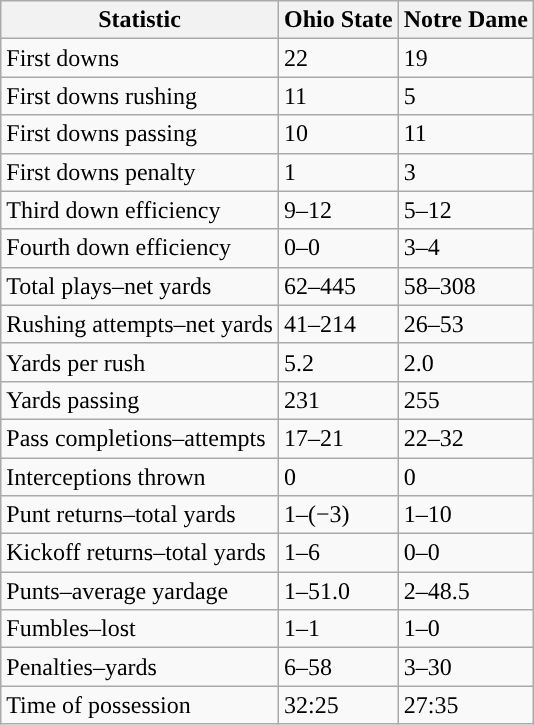<table class="wikitable">
<tr>
<th>Statistic</th>
<th>Ohio State</th>
<th>Notre Dame</th>
</tr>
<tr>
<td>First downs</td>
<td>22</td>
<td>19</td>
</tr>
<tr>
<td>First downs rushing</td>
<td>11</td>
<td>5</td>
</tr>
<tr>
<td>First downs passing</td>
<td>10</td>
<td>11</td>
</tr>
<tr>
<td>First downs penalty</td>
<td>1</td>
<td>3</td>
</tr>
<tr>
<td>Third down efficiency</td>
<td>9–12</td>
<td>5–12</td>
</tr>
<tr>
<td>Fourth down efficiency</td>
<td>0–0</td>
<td>3–4</td>
</tr>
<tr>
<td>Total plays–net yards</td>
<td>62–445</td>
<td>58–308</td>
</tr>
<tr>
<td>Rushing attempts–net yards</td>
<td>41–214</td>
<td>26–53</td>
</tr>
<tr>
<td>Yards per rush</td>
<td>5.2</td>
<td>2.0</td>
</tr>
<tr>
<td>Yards passing</td>
<td>231</td>
<td>255</td>
</tr>
<tr>
<td>Pass completions–attempts</td>
<td>17–21</td>
<td>22–32</td>
</tr>
<tr>
<td>Interceptions thrown</td>
<td>0</td>
<td>0</td>
</tr>
<tr>
<td>Punt returns–total yards</td>
<td>1–(−3)</td>
<td>1–10</td>
</tr>
<tr>
<td>Kickoff returns–total yards</td>
<td>1–6</td>
<td>0–0</td>
</tr>
<tr>
<td>Punts–average yardage</td>
<td>1–51.0</td>
<td>2–48.5</td>
</tr>
<tr>
<td>Fumbles–lost</td>
<td>1–1</td>
<td>1–0</td>
</tr>
<tr>
<td>Penalties–yards</td>
<td>6–58</td>
<td>3–30</td>
</tr>
<tr>
<td>Time of possession</td>
<td>32:25</td>
<td>27:35</td>
</tr>
</table>
